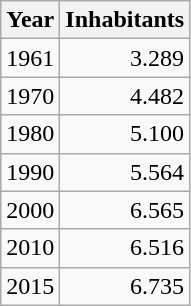<table class="wikitable" style="text-align:right">
<tr>
<th>Year</th>
<th>Inhabitants</th>
</tr>
<tr>
<td>1961</td>
<td>3.289</td>
</tr>
<tr>
<td>1970</td>
<td>4.482</td>
</tr>
<tr>
<td>1980</td>
<td>5.100</td>
</tr>
<tr>
<td>1990</td>
<td>5.564</td>
</tr>
<tr>
<td>2000</td>
<td>6.565</td>
</tr>
<tr>
<td>2010</td>
<td>6.516</td>
</tr>
<tr>
<td>2015</td>
<td>6.735</td>
</tr>
</table>
